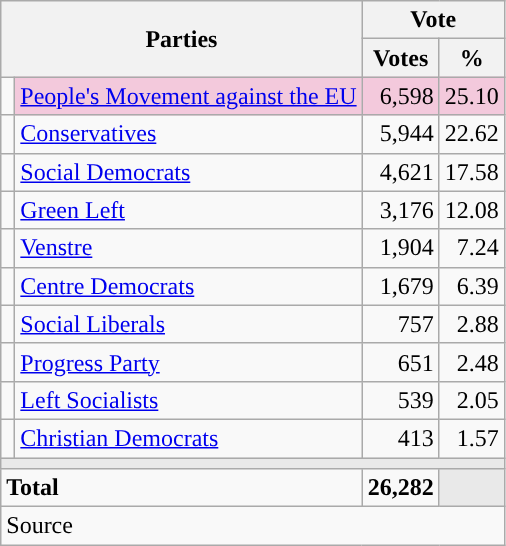<table class="wikitable" style="text-align:right;">
<tr>
<th style="text-align:centre;" rowspan="2" colspan="2" width="225">Parties</th>
<th colspan="3">Vote</th>
</tr>
<tr>
<th width="15">Votes</th>
<th width="15">%</th>
</tr>
<tr>
<td width="2" style="color:inherit;background:"></td>
<td bgcolor=#f3c9dc   align="left"><a href='#'>People's Movement against the EU</a></td>
<td bgcolor=#f3c9dc>6,598</td>
<td bgcolor=#f3c9dc>25.10</td>
</tr>
<tr>
<td width="2" style="color:inherit;background:"></td>
<td align="left"><a href='#'>Conservatives</a></td>
<td>5,944</td>
<td>22.62</td>
</tr>
<tr>
<td width="2" style="color:inherit;background:"></td>
<td align="left"><a href='#'>Social Democrats</a></td>
<td>4,621</td>
<td>17.58</td>
</tr>
<tr>
<td width="2" style="color:inherit;background:"></td>
<td align="left"><a href='#'>Green Left</a></td>
<td>3,176</td>
<td>12.08</td>
</tr>
<tr>
<td width="2" style="color:inherit;background:"></td>
<td align="left"><a href='#'>Venstre</a></td>
<td>1,904</td>
<td>7.24</td>
</tr>
<tr>
<td width="2" style="color:inherit;background:"></td>
<td align="left"><a href='#'>Centre Democrats</a></td>
<td>1,679</td>
<td>6.39</td>
</tr>
<tr>
<td width="2" style="color:inherit;background:"></td>
<td align="left"><a href='#'>Social Liberals</a></td>
<td>757</td>
<td>2.88</td>
</tr>
<tr>
<td width="2" style="color:inherit;background:"></td>
<td align="left"><a href='#'>Progress Party</a></td>
<td>651</td>
<td>2.48</td>
</tr>
<tr>
<td width="2" style="color:inherit;background:"></td>
<td align="left"><a href='#'>Left Socialists</a></td>
<td>539</td>
<td>2.05</td>
</tr>
<tr>
<td width="2" style="color:inherit;background:"></td>
<td align="left"><a href='#'>Christian Democrats</a></td>
<td>413</td>
<td>1.57</td>
</tr>
<tr>
<td colspan="7" bgcolor="#E9E9E9"></td>
</tr>
<tr>
<td align="left" colspan="2"><strong>Total</strong></td>
<td><strong>26,282</strong></td>
<td bgcolor="#E9E9E9" colspan="2"></td>
</tr>
<tr>
<td align="left" colspan="6">Source</td>
</tr>
</table>
